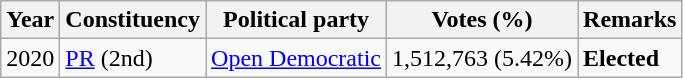<table class="wikitable">
<tr>
<th>Year</th>
<th>Constituency</th>
<th>Political party</th>
<th>Votes (%)</th>
<th>Remarks</th>
</tr>
<tr>
<td>2020</td>
<td><a href='#'>PR</a> (2nd)</td>
<td><a href='#'>Open Democratic</a></td>
<td>1,512,763 (5.42%)</td>
<td><strong>Elected</strong></td>
</tr>
</table>
